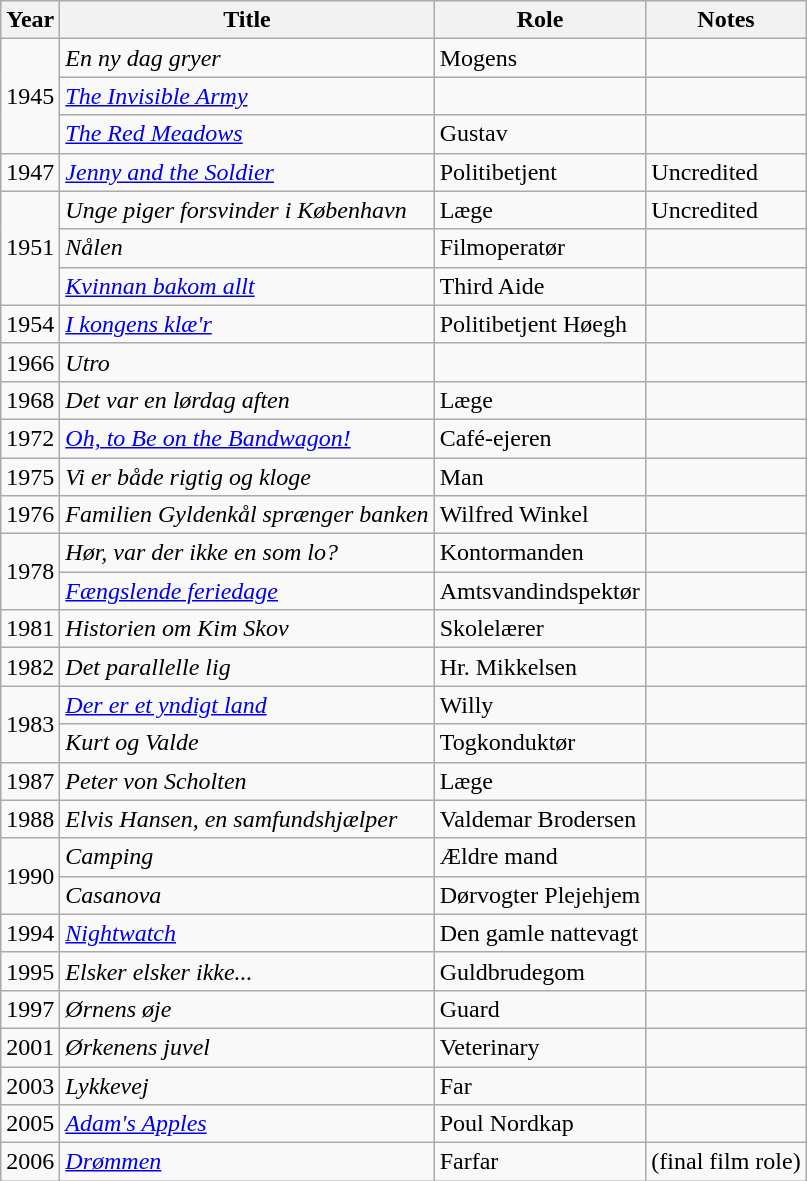<table class="wikitable sortable">
<tr>
<th>Year</th>
<th>Title</th>
<th>Role</th>
<th class="unsortable">Notes</th>
</tr>
<tr>
<td rowspan=3>1945</td>
<td><em>En ny dag gryer</em></td>
<td>Mogens</td>
<td></td>
</tr>
<tr>
<td><em><a href='#'>The Invisible Army</a></em></td>
<td></td>
<td></td>
</tr>
<tr>
<td><em><a href='#'>The Red Meadows</a></em></td>
<td>Gustav</td>
<td></td>
</tr>
<tr>
<td>1947</td>
<td><em><a href='#'>Jenny and the Soldier</a></em></td>
<td>Politibetjent</td>
<td>Uncredited</td>
</tr>
<tr>
<td rowspan=3>1951</td>
<td><em>Unge piger forsvinder i København</em></td>
<td>Læge</td>
<td>Uncredited</td>
</tr>
<tr>
<td><em>Nålen</em></td>
<td>Filmoperatør</td>
<td></td>
</tr>
<tr>
<td><em><a href='#'>Kvinnan bakom allt</a></em></td>
<td>Third Aide</td>
<td></td>
</tr>
<tr>
<td>1954</td>
<td><em><a href='#'>I kongens klæ'r</a></em></td>
<td>Politibetjent Høegh</td>
<td></td>
</tr>
<tr>
<td>1966</td>
<td><em>Utro</em></td>
<td></td>
<td></td>
</tr>
<tr>
<td>1968</td>
<td><em>Det var en lørdag aften</em></td>
<td>Læge</td>
<td></td>
</tr>
<tr>
<td>1972</td>
<td><em><a href='#'>Oh, to Be on the Bandwagon!</a></em></td>
<td>Café-ejeren</td>
<td></td>
</tr>
<tr>
<td>1975</td>
<td><em>Vi er både rigtig og kloge</em></td>
<td>Man</td>
<td></td>
</tr>
<tr>
<td>1976</td>
<td><em>Familien Gyldenkål sprænger banken</em></td>
<td>Wilfred Winkel</td>
<td></td>
</tr>
<tr>
<td rowspan=2>1978</td>
<td><em>Hør, var der ikke en som lo?</em></td>
<td>Kontormanden</td>
<td></td>
</tr>
<tr>
<td><em><a href='#'>Fængslende feriedage</a></em></td>
<td>Amtsvandindspektør</td>
<td></td>
</tr>
<tr>
<td>1981</td>
<td><em>Historien om Kim Skov</em></td>
<td>Skolelærer</td>
<td></td>
</tr>
<tr>
<td>1982</td>
<td><em>Det parallelle lig</em></td>
<td>Hr. Mikkelsen</td>
<td></td>
</tr>
<tr>
<td rowspan=2>1983</td>
<td><em><a href='#'>Der er et yndigt land</a></em></td>
<td>Willy</td>
<td></td>
</tr>
<tr>
<td><em>Kurt og Valde</em></td>
<td>Togkonduktør</td>
<td></td>
</tr>
<tr>
<td>1987</td>
<td><em>Peter von Scholten</em></td>
<td>Læge</td>
<td></td>
</tr>
<tr>
<td>1988</td>
<td><em>Elvis Hansen, en samfundshjælper</em></td>
<td>Valdemar Brodersen</td>
<td></td>
</tr>
<tr>
<td rowspan=2>1990</td>
<td><em>Camping</em></td>
<td>Ældre mand</td>
<td></td>
</tr>
<tr>
<td><em>Casanova</em></td>
<td>Dørvogter Plejehjem</td>
<td></td>
</tr>
<tr>
<td>1994</td>
<td><em><a href='#'>Nightwatch</a></em></td>
<td>Den gamle nattevagt</td>
<td></td>
</tr>
<tr>
<td>1995</td>
<td><em>Elsker elsker ikke...</em></td>
<td>Guldbrudegom</td>
<td></td>
</tr>
<tr>
<td>1997</td>
<td><em>Ørnens øje</em></td>
<td>Guard</td>
<td></td>
</tr>
<tr>
<td>2001</td>
<td><em>Ørkenens juvel</em></td>
<td>Veterinary</td>
<td></td>
</tr>
<tr>
<td>2003</td>
<td><em>Lykkevej</em></td>
<td>Far</td>
<td></td>
</tr>
<tr>
<td>2005</td>
<td><em><a href='#'>Adam's Apples</a></em></td>
<td>Poul Nordkap</td>
<td></td>
</tr>
<tr>
<td>2006</td>
<td><em><a href='#'>Drømmen</a></em></td>
<td>Farfar</td>
<td>(final film role)</td>
</tr>
</table>
